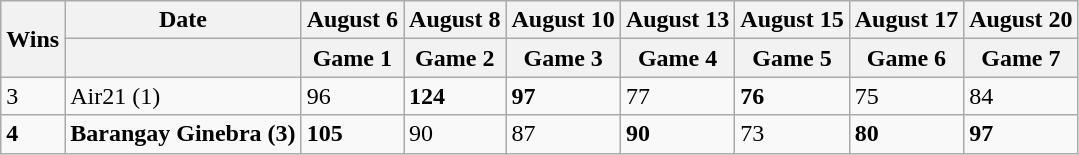<table class="wikitable">
<tr>
<th rowspan="2">Wins</th>
<th>Date</th>
<th>August 6</th>
<th>August 8</th>
<th>August 10</th>
<th>August 13</th>
<th>August 15</th>
<th>August 17</th>
<th>August 20</th>
</tr>
<tr>
<th></th>
<th>Game 1</th>
<th>Game 2</th>
<th>Game 3</th>
<th>Game 4</th>
<th>Game 5</th>
<th>Game 6</th>
<th>Game 7</th>
</tr>
<tr>
<td>3</td>
<td>Air21 (1)</td>
<td>96</td>
<td><strong>124</strong></td>
<td><strong>97</strong></td>
<td>77</td>
<td><strong>76</strong></td>
<td>75</td>
<td>84</td>
</tr>
<tr>
<td><strong>4</strong></td>
<td><strong>Barangay Ginebra (3)</strong></td>
<td><strong>105</strong></td>
<td>90</td>
<td>87</td>
<td><strong>90</strong></td>
<td>73</td>
<td><strong>80</strong></td>
<td><strong>97</strong></td>
</tr>
</table>
